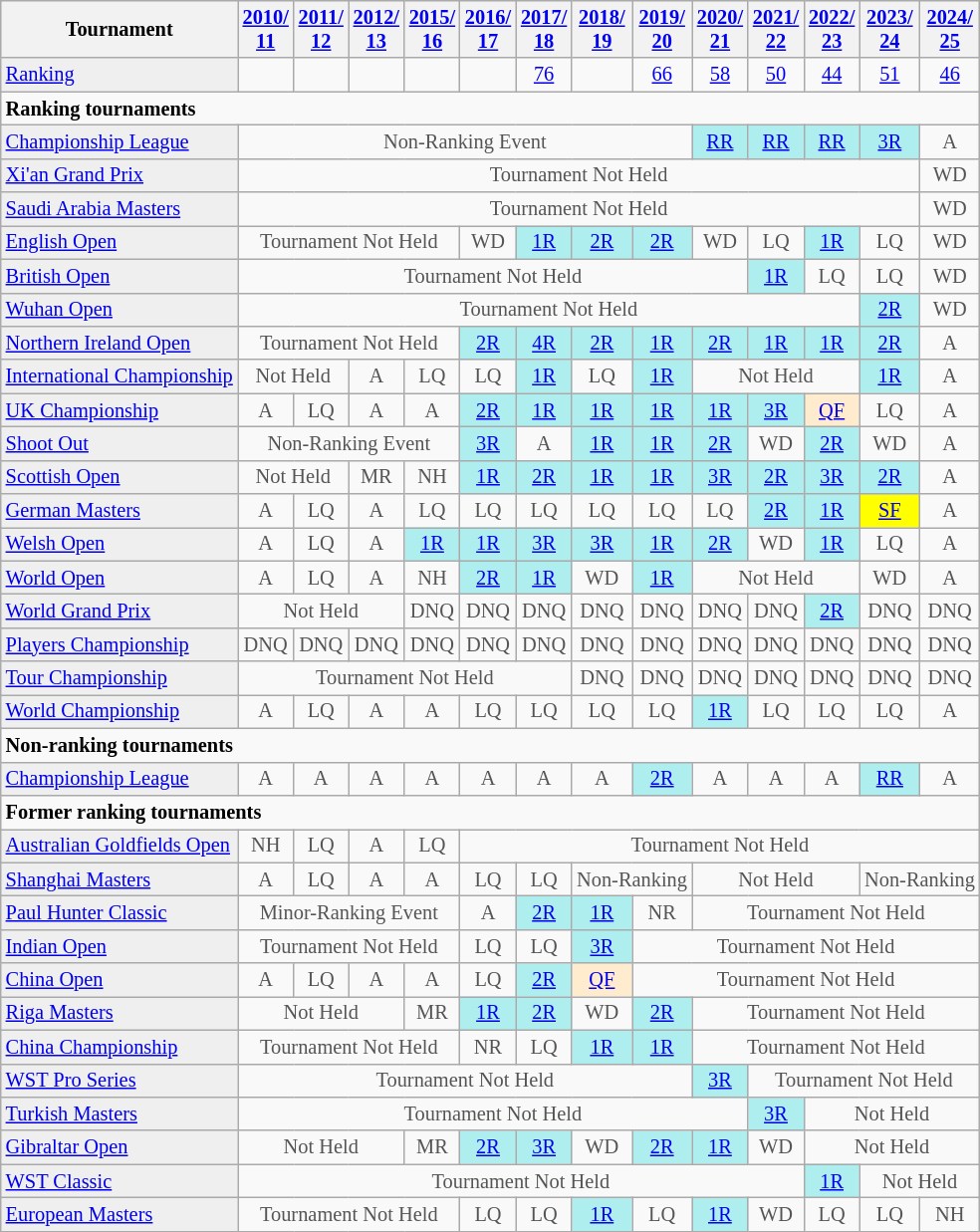<table class="wikitable" style="font-size:85%;">
<tr>
<th>Tournament</th>
<th><a href='#'>2010/<br>11</a></th>
<th><a href='#'>2011/<br>12</a></th>
<th><a href='#'>2012/<br>13</a></th>
<th><a href='#'>2015/<br>16</a></th>
<th><a href='#'>2016/<br>17</a></th>
<th><a href='#'>2017/<br>18</a></th>
<th><a href='#'>2018/<br>19</a></th>
<th><a href='#'>2019/<br>20</a></th>
<th><a href='#'>2020/<br>21</a></th>
<th><a href='#'>2021/<br>22</a></th>
<th><a href='#'>2022/<br>23</a></th>
<th><a href='#'>2023/<br>24</a></th>
<th><a href='#'>2024/<br>25</a></th>
</tr>
<tr>
<td style="background:#EFEFEF;"><a href='#'>Ranking</a></td>
<td align="center"></td>
<td align="center"></td>
<td align="center"></td>
<td align="center"></td>
<td align="center"></td>
<td align="center"><a href='#'>76</a></td>
<td align="center"></td>
<td align="center"><a href='#'>66</a></td>
<td align="center"><a href='#'>58</a></td>
<td align="center"><a href='#'>50</a></td>
<td align="center"><a href='#'>44</a></td>
<td align="center"><a href='#'>51</a></td>
<td align="center"><a href='#'>46</a></td>
</tr>
<tr>
<td colspan="20"><strong>Ranking tournaments</strong></td>
</tr>
<tr>
<td style="background:#EFEFEF;"><a href='#'>Championship League</a></td>
<td align="center" colspan="8" style="color:#555555;">Non-Ranking Event</td>
<td align="center" style="background:#afeeee;"><a href='#'>RR</a></td>
<td align="center" style="background:#afeeee;"><a href='#'>RR</a></td>
<td align="center" style="background:#afeeee;"><a href='#'>RR</a></td>
<td align="center" style="background:#afeeee;"><a href='#'>3R</a></td>
<td align="center" style="color:#555555;">A</td>
</tr>
<tr>
<td style="background:#EFEFEF;"><a href='#'>Xi'an Grand Prix</a></td>
<td align="center" colspan="12" style="color:#555555;">Tournament Not Held</td>
<td align="center" style="color:#555555;">WD</td>
</tr>
<tr>
<td style="background:#EFEFEF;"><a href='#'>Saudi Arabia Masters</a></td>
<td align="center" colspan="12" style="color:#555555;">Tournament Not Held</td>
<td align="center" style="color:#555555;">WD</td>
</tr>
<tr>
<td style="background:#EFEFEF;"><a href='#'>English Open</a></td>
<td align="center" colspan="4" style="color:#555555;">Tournament Not Held</td>
<td align="center" style="color:#555555;">WD</td>
<td align="center" style="background:#afeeee;"><a href='#'>1R</a></td>
<td align="center" style="background:#afeeee;"><a href='#'>2R</a></td>
<td align="center" style="background:#afeeee;"><a href='#'>2R</a></td>
<td align="center" style="color:#555555;">WD</td>
<td align="center" style="color:#555555;">LQ</td>
<td align="center" style="background:#afeeee;"><a href='#'>1R</a></td>
<td align="center" style="color:#555555;">LQ</td>
<td align="center" style="color:#555555;">WD</td>
</tr>
<tr>
<td style="background:#EFEFEF;"><a href='#'>British Open</a></td>
<td align="center" colspan="9" style="color:#555555;">Tournament Not Held</td>
<td align="center" style="background:#afeeee;"><a href='#'>1R</a></td>
<td align="center" style="color:#555555;">LQ</td>
<td align="center" style="color:#555555;">LQ</td>
<td align="center" style="color:#555555;">WD</td>
</tr>
<tr>
<td style="background:#EFEFEF;"><a href='#'>Wuhan Open</a></td>
<td align="center" colspan="11" style="color:#555555;">Tournament Not Held</td>
<td align="center" style="background:#afeeee;"><a href='#'>2R</a></td>
<td align="center" style="color:#555555;">WD</td>
</tr>
<tr>
<td style="background:#EFEFEF;"><a href='#'>Northern Ireland Open</a></td>
<td align="center" colspan="4" style="color:#555555;">Tournament Not Held</td>
<td align="center" style="background:#afeeee;"><a href='#'>2R</a></td>
<td align="center" style="background:#afeeee;"><a href='#'>4R</a></td>
<td align="center" style="background:#afeeee;"><a href='#'>2R</a></td>
<td align="center" style="background:#afeeee;"><a href='#'>1R</a></td>
<td align="center" style="background:#afeeee;"><a href='#'>2R</a></td>
<td align="center" style="background:#afeeee;"><a href='#'>1R</a></td>
<td align="center" style="background:#afeeee;"><a href='#'>1R</a></td>
<td align="center" style="background:#afeeee;"><a href='#'>2R</a></td>
<td align="center" style="color:#555555;">A</td>
</tr>
<tr>
<td style="background:#EFEFEF;"><a href='#'>International Championship</a></td>
<td align="center" colspan="2" style="color:#555555;">Not Held</td>
<td align="center" style="color:#555555;">A</td>
<td align="center" style="color:#555555;">LQ</td>
<td align="center" style="color:#555555;">LQ</td>
<td align="center" style="background:#afeeee;"><a href='#'>1R</a></td>
<td align="center" style="color:#555555;">LQ</td>
<td align="center" style="background:#afeeee;"><a href='#'>1R</a></td>
<td align="center" colspan="3" style="color:#555555;">Not Held</td>
<td align="center" style="background:#afeeee;"><a href='#'>1R</a></td>
<td align="center" style="color:#555555;">A</td>
</tr>
<tr>
<td style="background:#EFEFEF;"><a href='#'>UK Championship</a></td>
<td align="center" style="color:#555555;">A</td>
<td align="center" style="color:#555555;">LQ</td>
<td align="center" style="color:#555555;">A</td>
<td align="center" style="color:#555555;">A</td>
<td align="center" style="background:#afeeee;"><a href='#'>2R</a></td>
<td align="center" style="background:#afeeee;"><a href='#'>1R</a></td>
<td align="center" style="background:#afeeee;"><a href='#'>1R</a></td>
<td align="center" style="background:#afeeee;"><a href='#'>1R</a></td>
<td align="center" style="background:#afeeee;"><a href='#'>1R</a></td>
<td align="center" style="background:#afeeee;"><a href='#'>3R</a></td>
<td align="center" style="background:#ffebcd;"><a href='#'>QF</a></td>
<td align="center" style="color:#555555;">LQ</td>
<td align="center" style="color:#555555;">A</td>
</tr>
<tr>
<td style="background:#EFEFEF;"><a href='#'>Shoot Out</a></td>
<td align="center" colspan="4" style="color:#555555;">Non-Ranking Event</td>
<td align="center" style="background:#afeeee;"><a href='#'>3R</a></td>
<td align="center" style="color:#555555;">A</td>
<td align="center" style="background:#afeeee;"><a href='#'>1R</a></td>
<td align="center" style="background:#afeeee;"><a href='#'>1R</a></td>
<td align="center" style="background:#afeeee;"><a href='#'>2R</a></td>
<td align="center" style="color:#555555;">WD</td>
<td align="center" style="background:#afeeee;"><a href='#'>2R</a></td>
<td align="center" style="color:#555555;">WD</td>
<td align="center" style="color:#555555;">A</td>
</tr>
<tr>
<td style="background:#EFEFEF;"><a href='#'>Scottish Open</a></td>
<td align="center" colspan="2" style="color:#555555;">Not Held</td>
<td align="center" style="color:#555555;">MR</td>
<td align="center" style="color:#555555;">NH</td>
<td align="center" style="background:#afeeee;"><a href='#'>1R</a></td>
<td align="center" style="background:#afeeee;"><a href='#'>2R</a></td>
<td align="center" style="background:#afeeee;"><a href='#'>1R</a></td>
<td align="center" style="background:#afeeee;"><a href='#'>1R</a></td>
<td align="center" style="background:#afeeee;"><a href='#'>3R</a></td>
<td align="center" style="background:#afeeee;"><a href='#'>2R</a></td>
<td align="center" style="background:#afeeee;"><a href='#'>3R</a></td>
<td align="center" style="background:#afeeee;"><a href='#'>2R</a></td>
<td align="center" style="color:#555555;">A</td>
</tr>
<tr>
<td style="background:#EFEFEF;"><a href='#'>German Masters</a></td>
<td align="center" style="color:#555555;">A</td>
<td align="center" style="color:#555555;">LQ</td>
<td align="center" style="color:#555555;">A</td>
<td align="center" style="color:#555555;">LQ</td>
<td align="center" style="color:#555555;">LQ</td>
<td align="center" style="color:#555555;">LQ</td>
<td align="center" style="color:#555555;">LQ</td>
<td align="center" style="color:#555555;">LQ</td>
<td align="center" style="color:#555555;">LQ</td>
<td align="center" style="background:#afeeee;"><a href='#'>2R</a></td>
<td align="center" style="background:#afeeee;"><a href='#'>1R</a></td>
<td align="center" style="background:yellow;"><a href='#'>SF</a></td>
<td align="center" style="color:#555555;">A</td>
</tr>
<tr>
<td style="background:#EFEFEF;"><a href='#'>Welsh Open</a></td>
<td align="center" style="color:#555555;">A</td>
<td align="center" style="color:#555555;">LQ</td>
<td align="center" style="color:#555555;">A</td>
<td align="center" style="background:#afeeee;"><a href='#'>1R</a></td>
<td align="center" style="background:#afeeee;"><a href='#'>1R</a></td>
<td align="center" style="background:#afeeee;"><a href='#'>3R</a></td>
<td align="center" style="background:#afeeee;"><a href='#'>3R</a></td>
<td align="center" style="background:#afeeee;"><a href='#'>1R</a></td>
<td align="center" style="background:#afeeee;"><a href='#'>2R</a></td>
<td align="center" style="color:#555555;">WD</td>
<td align="center" style="background:#afeeee;"><a href='#'>1R</a></td>
<td align="center" style="color:#555555;">LQ</td>
<td align="center" style="color:#555555;">A</td>
</tr>
<tr>
<td style="background:#EFEFEF;"><a href='#'>World Open</a></td>
<td align="center" style="color:#555555;">A</td>
<td align="center" style="color:#555555;">LQ</td>
<td align="center" style="color:#555555;">A</td>
<td align="center" style="color:#555555;">NH</td>
<td align="center" style="background:#afeeee;"><a href='#'>2R</a></td>
<td align="center" style="background:#afeeee;"><a href='#'>1R</a></td>
<td align="center" style="color:#555555;">WD</td>
<td align="center" style="background:#afeeee;"><a href='#'>1R</a></td>
<td align="center" colspan="3" style="color:#555555;">Not Held</td>
<td align="center" style="color:#555555;">WD</td>
<td align="center" style="color:#555555;">A</td>
</tr>
<tr>
<td style="background:#EFEFEF;"><a href='#'>World Grand Prix</a></td>
<td align="center" colspan="3" style="color:#555555;">Not Held</td>
<td align="center" style="color:#555555;">DNQ</td>
<td align="center" style="color:#555555;">DNQ</td>
<td align="center" style="color:#555555;">DNQ</td>
<td align="center" style="color:#555555;">DNQ</td>
<td align="center" style="color:#555555;">DNQ</td>
<td align="center" style="color:#555555;">DNQ</td>
<td align="center" style="color:#555555;">DNQ</td>
<td align="center" style="background:#afeeee;"><a href='#'>2R</a></td>
<td align="center" style="color:#555555;">DNQ</td>
<td align="center" style="color:#555555;">DNQ</td>
</tr>
<tr>
<td style="background:#EFEFEF;"><a href='#'>Players Championship</a></td>
<td align="center" style="color:#555555;">DNQ</td>
<td align="center" style="color:#555555;">DNQ</td>
<td align="center" style="color:#555555;">DNQ</td>
<td align="center" style="color:#555555;">DNQ</td>
<td align="center" style="color:#555555;">DNQ</td>
<td align="center" style="color:#555555;">DNQ</td>
<td align="center" style="color:#555555;">DNQ</td>
<td align="center" style="color:#555555;">DNQ</td>
<td align="center" style="color:#555555;">DNQ</td>
<td align="center" style="color:#555555;">DNQ</td>
<td align="center" style="color:#555555;">DNQ</td>
<td align="center" style="color:#555555;">DNQ</td>
<td align="center" style="color:#555555;">DNQ</td>
</tr>
<tr>
<td style="background:#EFEFEF;"><a href='#'>Tour Championship</a></td>
<td align="center" colspan="6" style="color:#555555;">Tournament Not Held</td>
<td align="center" style="color:#555555;">DNQ</td>
<td align="center" style="color:#555555;">DNQ</td>
<td align="center" style="color:#555555;">DNQ</td>
<td align="center" style="color:#555555;">DNQ</td>
<td align="center" style="color:#555555;">DNQ</td>
<td align="center" style="color:#555555;">DNQ</td>
<td align="center" style="color:#555555;">DNQ</td>
</tr>
<tr>
<td style="background:#EFEFEF;"><a href='#'>World Championship</a></td>
<td align="center" style="color:#555555;">A</td>
<td align="center" style="color:#555555;">LQ</td>
<td align="center" style="color:#555555;">A</td>
<td align="center" style="color:#555555;">A</td>
<td align="center" style="color:#555555;">LQ</td>
<td align="center" style="color:#555555;">LQ</td>
<td align="center" style="color:#555555;">LQ</td>
<td align="center" style="color:#555555;">LQ</td>
<td align="center" style="background:#afeeee;"><a href='#'>1R</a></td>
<td align="center" style="color:#555555;">LQ</td>
<td align="center" style="color:#555555;">LQ</td>
<td align="center" style="color:#555555;">LQ</td>
<td align="center" style="color:#555555;">A</td>
</tr>
<tr>
<td colspan="20"><strong>Non-ranking tournaments</strong></td>
</tr>
<tr>
<td style="background:#EFEFEF;"><a href='#'>Championship League</a></td>
<td align="center" style="color:#555555;">A</td>
<td align="center" style="color:#555555;">A</td>
<td align="center" style="color:#555555;">A</td>
<td align="center" style="color:#555555;">A</td>
<td align="center" style="color:#555555;">A</td>
<td align="center" style="color:#555555;">A</td>
<td align="center" style="color:#555555;">A</td>
<td align="center" style="background:#afeeee;"><a href='#'>2R</a></td>
<td align="center" style="color:#555555;">A</td>
<td align="center" style="color:#555555;">A</td>
<td align="center" style="color:#555555;">A</td>
<td align="center" style="background:#afeeee;"><a href='#'>RR</a></td>
<td align="center" style="color:#555555;">A</td>
</tr>
<tr>
<td colspan="20"><strong>Former ranking tournaments</strong></td>
</tr>
<tr>
<td style="background:#EFEFEF;"><a href='#'>Australian Goldfields Open</a></td>
<td align="center" style="color:#555555;">NH</td>
<td align="center" style="color:#555555;">LQ</td>
<td align="center" style="color:#555555;">A</td>
<td align="center" style="color:#555555;">LQ</td>
<td align="center" colspan="20" style="color:#555555;">Tournament Not Held</td>
</tr>
<tr>
<td style="background:#EFEFEF;"><a href='#'>Shanghai Masters</a></td>
<td align="center" style="color:#555555;">A</td>
<td align="center" style="color:#555555;">LQ</td>
<td align="center" style="color:#555555;">A</td>
<td align="center" style="color:#555555;">A</td>
<td align="center" style="color:#555555;">LQ</td>
<td align="center" style="color:#555555;">LQ</td>
<td align="center" colspan="2" style="color:#555555;">Non-Ranking</td>
<td align="center" colspan="3" style="color:#555555;">Not Held</td>
<td align="center" colspan="2" style="color:#555555;">Non-Ranking</td>
</tr>
<tr>
<td style="background:#EFEFEF;"><a href='#'>Paul Hunter Classic</a></td>
<td align="center" colspan="4" style="color:#555555;">Minor-Ranking Event</td>
<td align="center" style="color:#555555;">A</td>
<td align="center" style="background:#afeeee;"><a href='#'>2R</a></td>
<td align="center" style="background:#afeeee;"><a href='#'>1R</a></td>
<td align="center" style="color:#555555;">NR</td>
<td align="center" colspan="20" style="color:#555555;">Tournament Not Held</td>
</tr>
<tr>
<td style="background:#EFEFEF;"><a href='#'>Indian Open</a></td>
<td align="center" colspan="4" style="color:#555555;">Tournament Not Held</td>
<td align="center" style="color:#555555;">LQ</td>
<td align="center" style="color:#555555;">LQ</td>
<td align="center" style="background:#afeeee;"><a href='#'>3R</a></td>
<td align="center" colspan="20" style="color:#555555;">Tournament Not Held</td>
</tr>
<tr>
<td style="background:#EFEFEF;"><a href='#'>China Open</a></td>
<td align="center" style="color:#555555;">A</td>
<td align="center" style="color:#555555;">LQ</td>
<td align="center" style="color:#555555;">A</td>
<td align="center" style="color:#555555;">A</td>
<td align="center" style="color:#555555;">LQ</td>
<td align="center" style="background:#afeeee;"><a href='#'>2R</a></td>
<td align="center" style="background:#ffebcd;"><a href='#'>QF</a></td>
<td align="center" colspan="20" style="color:#555555;">Tournament Not Held</td>
</tr>
<tr>
<td style="background:#EFEFEF;"><a href='#'>Riga Masters</a></td>
<td align="center" colspan="3" style="color:#555555;">Not Held</td>
<td align="center" style="color:#555555;">MR</td>
<td align="center" style="background:#afeeee;"><a href='#'>1R</a></td>
<td align="center" style="background:#afeeee;"><a href='#'>2R</a></td>
<td align="center" style="color:#555555;">WD</td>
<td align="center" style="background:#afeeee;"><a href='#'>2R</a></td>
<td align="center" colspan="20" style="color:#555555;">Tournament Not Held</td>
</tr>
<tr>
<td style="background:#EFEFEF;"><a href='#'>China Championship</a></td>
<td align="center" colspan="4" style="color:#555555;">Tournament Not Held</td>
<td align="center" style="color:#555555;">NR</td>
<td align="center" style="color:#555555;">LQ</td>
<td align="center" style="background:#afeeee;"><a href='#'>1R</a></td>
<td align="center" style="background:#afeeee;"><a href='#'>1R</a></td>
<td align="center" colspan="20" style="color:#555555;">Tournament Not Held</td>
</tr>
<tr>
<td style="background:#EFEFEF;"><a href='#'>WST Pro Series</a></td>
<td align="center" colspan="8" style="color:#555555;">Tournament Not Held</td>
<td align="center" style="background:#afeeee;"><a href='#'>3R</a></td>
<td align="center" colspan="20" style="color:#555555;">Tournament Not Held</td>
</tr>
<tr>
<td style="background:#EFEFEF;"><a href='#'>Turkish Masters</a></td>
<td align="center" colspan="9" style="color:#555555;">Tournament Not Held</td>
<td align="center" style="background:#afeeee;"><a href='#'>3R</a></td>
<td align="center" colspan="3" style="color:#555555;">Not Held</td>
</tr>
<tr>
<td style="background:#EFEFEF;"><a href='#'>Gibraltar Open</a></td>
<td align="center" colspan="3" style="color:#555555;">Not Held</td>
<td align="center" style="color:#555555;">MR</td>
<td align="center" style="background:#afeeee;"><a href='#'>2R</a></td>
<td align="center" style="background:#afeeee;"><a href='#'>3R</a></td>
<td align="center" style="color:#555555;">WD</td>
<td align="center" style="background:#afeeee;"><a href='#'>2R</a></td>
<td align="center" style="background:#afeeee;"><a href='#'>1R</a></td>
<td align="center" style="color:#555555;">WD</td>
<td align="center" colspan="3" style="color:#555555;">Not Held</td>
</tr>
<tr>
<td style="background:#EFEFEF;"><a href='#'>WST Classic</a></td>
<td align="center" colspan="10" style="color:#555555;">Tournament Not Held</td>
<td align="center" style="background:#afeeee;"><a href='#'>1R</a></td>
<td align="center" colspan="2" style="color:#555555;">Not Held</td>
</tr>
<tr>
<td style="background:#EFEFEF;"><a href='#'>European Masters</a></td>
<td align="center" colspan="4" style="color:#555555;">Tournament Not Held</td>
<td align="center" style="color:#555555;">LQ</td>
<td align="center" style="color:#555555;">LQ</td>
<td align="center" style="background:#afeeee;"><a href='#'>1R</a></td>
<td align="center" style="color:#555555;">LQ</td>
<td align="center" style="background:#afeeee;"><a href='#'>1R</a></td>
<td align="center" style="color:#555555;">WD</td>
<td align="center" style="color:#555555;">LQ</td>
<td align="center" style="color:#555555;">LQ</td>
<td align="center" style="color:#555555;">NH</td>
</tr>
</table>
